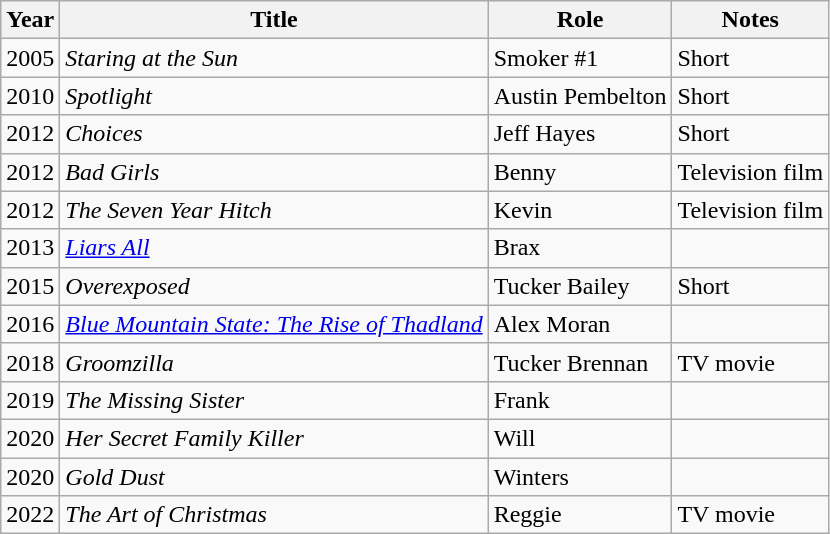<table class="wikitable sortable">
<tr>
<th>Year</th>
<th>Title</th>
<th>Role</th>
<th>Notes</th>
</tr>
<tr>
<td>2005</td>
<td><em>Staring at the Sun</em></td>
<td>Smoker #1</td>
<td>Short</td>
</tr>
<tr>
<td>2010</td>
<td><em>Spotlight</em></td>
<td>Austin Pembelton</td>
<td>Short</td>
</tr>
<tr>
<td>2012</td>
<td><em>Choices</em></td>
<td>Jeff Hayes</td>
<td>Short</td>
</tr>
<tr>
<td>2012</td>
<td><em>Bad Girls</em></td>
<td>Benny</td>
<td>Television film</td>
</tr>
<tr>
<td>2012</td>
<td><em>The Seven Year Hitch</em></td>
<td>Kevin</td>
<td>Television film</td>
</tr>
<tr>
<td>2013</td>
<td><em><a href='#'>Liars All</a></em></td>
<td>Brax</td>
<td></td>
</tr>
<tr>
<td>2015</td>
<td><em>Overexposed</em></td>
<td>Tucker Bailey</td>
<td>Short</td>
</tr>
<tr>
<td>2016</td>
<td><em><a href='#'>Blue Mountain State: The Rise of Thadland</a></em></td>
<td>Alex Moran</td>
<td></td>
</tr>
<tr>
<td>2018</td>
<td><em>Groomzilla</em></td>
<td>Tucker Brennan</td>
<td>TV movie</td>
</tr>
<tr>
<td>2019</td>
<td><em>The Missing Sister</em></td>
<td>Frank</td>
<td></td>
</tr>
<tr>
<td>2020</td>
<td><em>Her Secret Family Killer</em></td>
<td>Will</td>
<td></td>
</tr>
<tr>
<td>2020</td>
<td><em>Gold Dust</em></td>
<td>Winters</td>
<td></td>
</tr>
<tr>
<td>2022</td>
<td><em>The Art of Christmas</em></td>
<td>Reggie</td>
<td>TV movie</td>
</tr>
</table>
